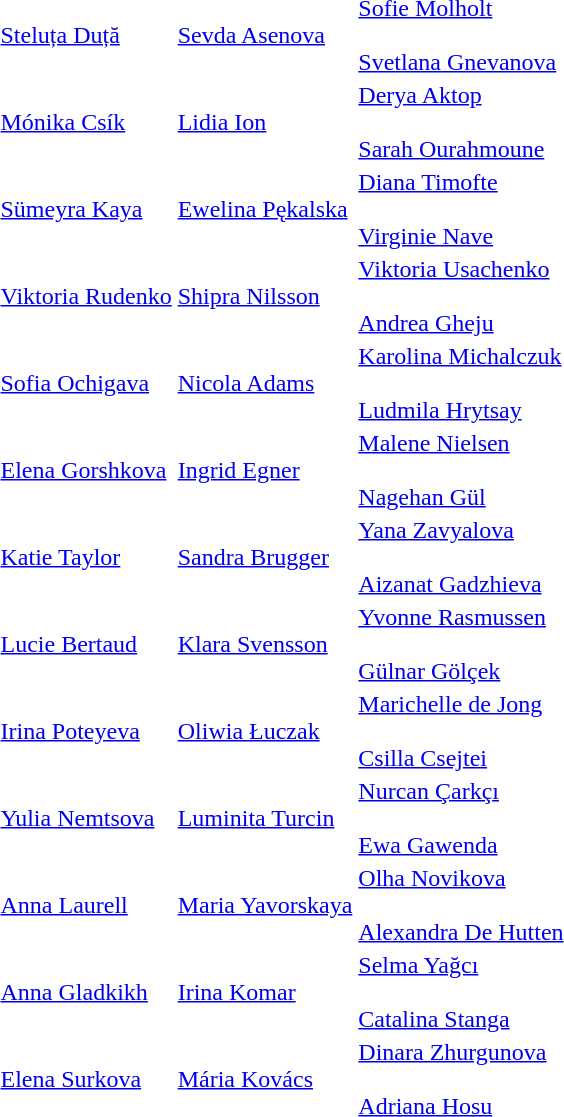<table>
<tr>
<td align="center"><strong></strong></td>
<td> <a href='#'>Steluța Duță</a></td>
<td> <a href='#'>Sevda Asenova</a></td>
<td> <a href='#'>Sofie Molholt</a><br><br> <a href='#'>Svetlana Gnevanova</a></td>
</tr>
<tr>
<td align="center"><strong></strong></td>
<td> <a href='#'>Mónika Csík</a></td>
<td> <a href='#'>Lidia Ion</a></td>
<td> <a href='#'>Derya Aktop</a><br><br> <a href='#'>Sarah Ourahmoune</a></td>
</tr>
<tr>
<td align="center"><strong></strong></td>
<td> <a href='#'>Sümeyra Kaya</a></td>
<td> <a href='#'>Ewelina Pękalska</a></td>
<td> <a href='#'>Diana Timofte</a><br><br> <a href='#'>Virginie Nave</a></td>
</tr>
<tr>
<td align="center"><strong></strong></td>
<td> <a href='#'>Viktoria Rudenko</a></td>
<td> <a href='#'>Shipra Nilsson</a></td>
<td> <a href='#'>Viktoria Usachenko</a><br><br> <a href='#'>Andrea Gheju</a></td>
</tr>
<tr>
<td align="center"><strong></strong></td>
<td> <a href='#'>Sofia Ochigava</a></td>
<td> <a href='#'>Nicola Adams</a></td>
<td> <a href='#'>Karolina Michalczuk</a><br><br> <a href='#'>Ludmila Hrytsay</a></td>
</tr>
<tr>
<td align="center"><strong></strong></td>
<td> <a href='#'>Elena Gorshkova</a></td>
<td> <a href='#'>Ingrid Egner</a></td>
<td> <a href='#'>Malene Nielsen</a><br><br> <a href='#'>Nagehan Gül</a></td>
</tr>
<tr>
<td align="center"><strong></strong></td>
<td> <a href='#'>Katie Taylor</a></td>
<td> <a href='#'>Sandra Brugger</a></td>
<td> <a href='#'>Yana Zavyalova</a><br><br> <a href='#'>Aizanat Gadzhieva</a></td>
</tr>
<tr>
<td align="center"><strong></strong></td>
<td> <a href='#'>Lucie Bertaud</a></td>
<td> <a href='#'>Klara Svensson</a></td>
<td> <a href='#'>Yvonne Rasmussen</a><br><br> <a href='#'>Gülnar Gölçek</a></td>
</tr>
<tr>
<td align="center"><strong></strong></td>
<td> <a href='#'>Irina Poteyeva</a></td>
<td> <a href='#'>Oliwia Łuczak</a></td>
<td> <a href='#'>Marichelle de Jong</a><br><br> <a href='#'>Csilla Csejtei</a></td>
</tr>
<tr>
<td align="center"><strong></strong></td>
<td> <a href='#'>Yulia Nemtsova</a></td>
<td> <a href='#'>Luminita Turcin</a></td>
<td> <a href='#'>Nurcan Çarkçı</a><br><br> <a href='#'>Ewa Gawenda</a></td>
</tr>
<tr>
<td align="center"><strong></strong></td>
<td> <a href='#'>Anna Laurell</a></td>
<td> <a href='#'>Maria Yavorskaya</a></td>
<td> <a href='#'>Olha Novikova</a><br><br> <a href='#'>Alexandra De Hutten</a></td>
</tr>
<tr>
<td align="center"><strong></strong></td>
<td> <a href='#'>Anna Gladkikh</a></td>
<td> <a href='#'>Irina Komar</a></td>
<td> <a href='#'>Selma Yağcı</a><br><br> <a href='#'>Catalina Stanga</a></td>
</tr>
<tr>
<td align="center"><strong></strong></td>
<td> <a href='#'>Elena Surkova</a></td>
<td> <a href='#'>Mária Kovács</a></td>
<td> <a href='#'>Dinara Zhurgunova</a><br><br> <a href='#'>Adriana Hosu</a></td>
</tr>
</table>
